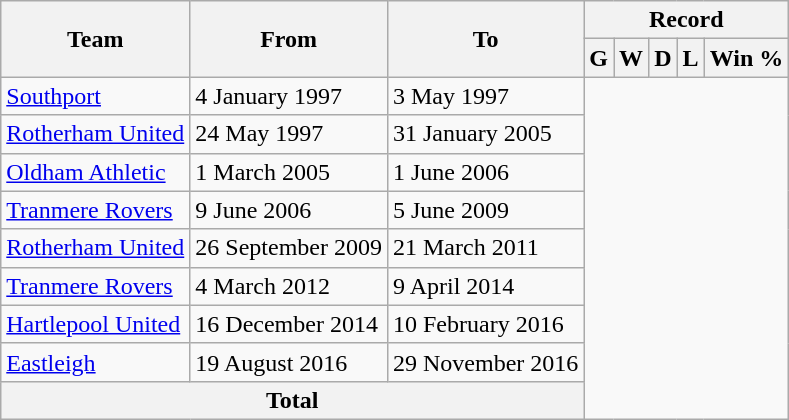<table class="wikitable" style="text-align: center">
<tr>
<th rowspan="2">Team</th>
<th rowspan="2">From</th>
<th rowspan="2">To</th>
<th colspan="5">Record</th>
</tr>
<tr>
<th>G</th>
<th>W</th>
<th>D</th>
<th>L</th>
<th>Win %</th>
</tr>
<tr>
<td align="left"><a href='#'>Southport</a></td>
<td align="left">4 January 1997</td>
<td align="left">3 May 1997<br></td>
</tr>
<tr>
<td align="left"><a href='#'>Rotherham United</a></td>
<td align="left">24 May 1997</td>
<td align=left>31 January 2005<br></td>
</tr>
<tr>
<td align="left"><a href='#'>Oldham Athletic</a></td>
<td align="left">1 March 2005</td>
<td align=left>1 June 2006<br></td>
</tr>
<tr>
<td align="left"><a href='#'>Tranmere Rovers</a></td>
<td align="left">9 June 2006</td>
<td align=left>5 June 2009<br></td>
</tr>
<tr>
<td align="left"><a href='#'>Rotherham United</a></td>
<td align="left">26 September 2009</td>
<td align=left>21 March 2011<br></td>
</tr>
<tr>
<td align="left"><a href='#'>Tranmere Rovers</a></td>
<td align="left">4 March 2012</td>
<td align=left>9 April 2014<br></td>
</tr>
<tr>
<td align="left"><a href='#'>Hartlepool United</a></td>
<td align="left">16 December 2014</td>
<td align=left>10 February 2016<br></td>
</tr>
<tr>
<td align="left"><a href='#'>Eastleigh</a></td>
<td align="left">19 August 2016</td>
<td align=left>29 November 2016<br></td>
</tr>
<tr>
<th align=center colspan="3">Total<br></th>
</tr>
</table>
